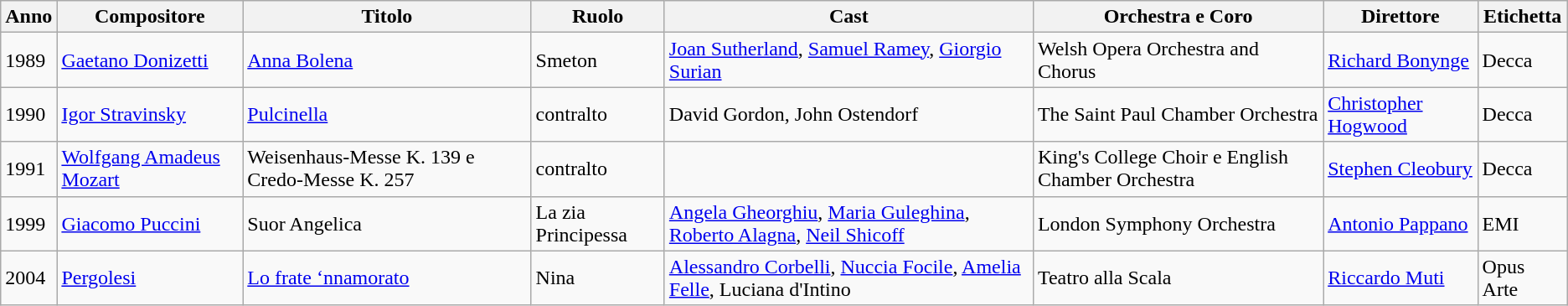<table class="wikitable">
<tr>
<th>Anno</th>
<th>Compositore</th>
<th>Titolo</th>
<th>Ruolo</th>
<th>Cast</th>
<th>Orchestra e Coro</th>
<th>Direttore</th>
<th>Etichetta</th>
</tr>
<tr>
<td>1989</td>
<td><a href='#'>Gaetano Donizetti</a></td>
<td><a href='#'>Anna Bolena</a></td>
<td>Smeton</td>
<td><a href='#'>Joan Sutherland</a>, <a href='#'>Samuel Ramey</a>, <a href='#'>Giorgio Surian</a></td>
<td>Welsh Opera Orchestra and Chorus</td>
<td><a href='#'>Richard Bonynge</a></td>
<td>Decca</td>
</tr>
<tr>
<td>1990</td>
<td><a href='#'>Igor Stravinsky</a></td>
<td><a href='#'>Pulcinella</a></td>
<td>contralto</td>
<td>David Gordon, John Ostendorf</td>
<td>The Saint Paul Chamber Orchestra</td>
<td><a href='#'>Christopher Hogwood</a></td>
<td>Decca</td>
</tr>
<tr>
<td>1991</td>
<td><a href='#'>Wolfgang Amadeus Mozart</a></td>
<td>Weisenhaus-Messe K. 139 e Credo-Messe K. 257</td>
<td>contralto</td>
<td></td>
<td>King's College Choir e English Chamber Orchestra</td>
<td><a href='#'>Stephen Cleobury</a></td>
<td>Decca</td>
</tr>
<tr>
<td>1999</td>
<td><a href='#'>Giacomo Puccini</a></td>
<td>Suor Angelica</td>
<td>La zia Principessa</td>
<td><a href='#'>Angela Gheorghiu</a>, <a href='#'>Maria Guleghina</a>, <a href='#'>Roberto Alagna</a>, <a href='#'>Neil Shicoff</a></td>
<td>London Symphony Orchestra</td>
<td><a href='#'>Antonio Pappano</a></td>
<td>EMI</td>
</tr>
<tr>
<td>2004</td>
<td><a href='#'>Pergolesi</a></td>
<td><a href='#'>Lo frate ‘nnamorato</a></td>
<td>Nina</td>
<td><a href='#'>Alessandro Corbelli</a>, <a href='#'>Nuccia Focile</a>, <a href='#'>Amelia Felle</a>, Luciana d'Intino</td>
<td>Teatro alla Scala</td>
<td><a href='#'>Riccardo Muti</a></td>
<td>Opus Arte</td>
</tr>
</table>
